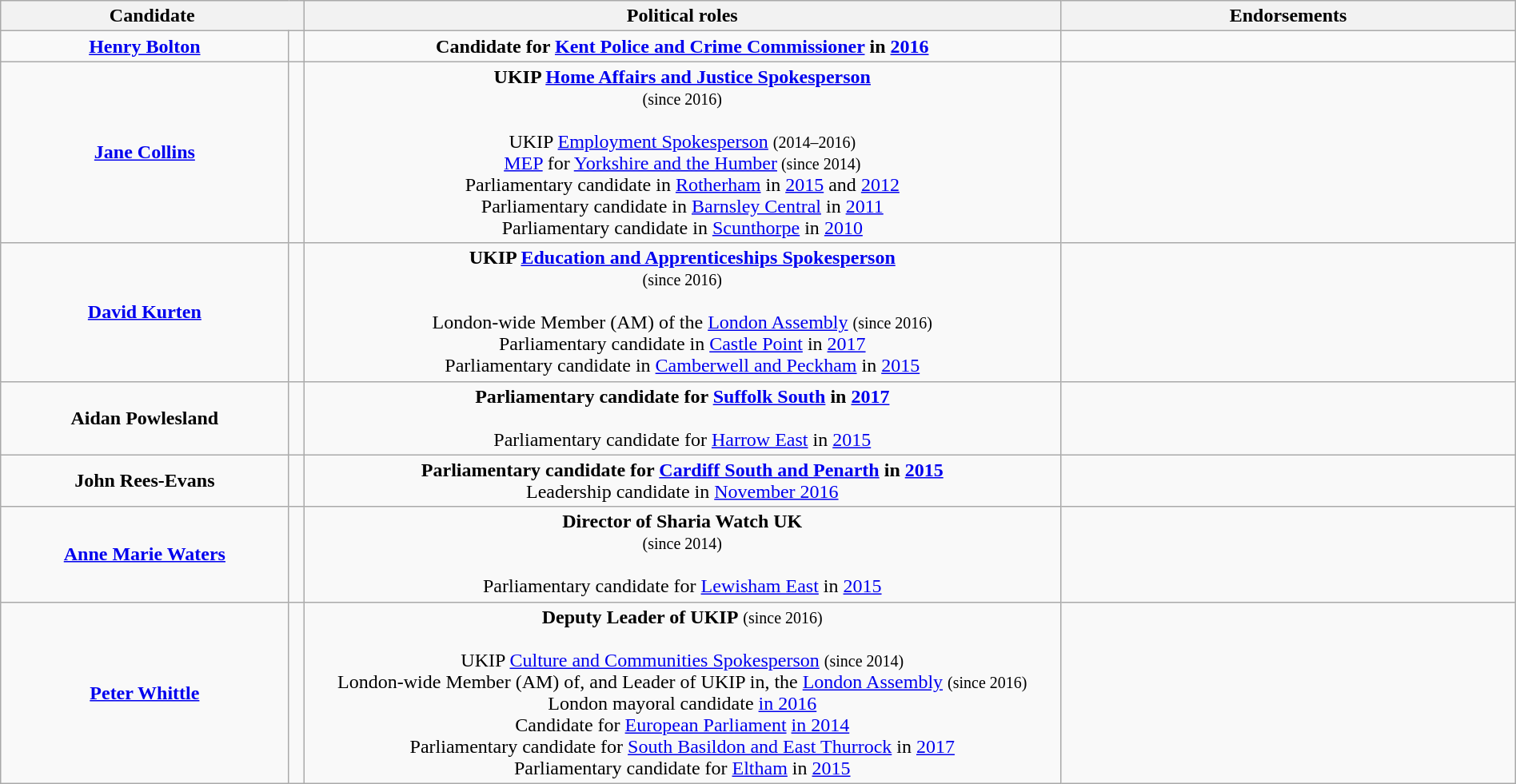<table class="wikitable" style="width:100%; text-align:center;">
<tr>
<th colspan="2" style="width:20%;">Candidate</th>
<th>Political roles</th>
<th style="width:30%;">Endorsements</th>
</tr>
<tr>
<td><strong><a href='#'>Henry Bolton</a></strong></td>
<td></td>
<td><strong>Candidate for <a href='#'>Kent Police and Crime Commissioner</a> in <a href='#'>2016</a></strong></td>
<td></td>
</tr>
<tr>
<td><strong><a href='#'>Jane Collins</a></strong></td>
<td></td>
<td><strong>UKIP <a href='#'>Home Affairs and Justice Spokesperson</a></strong><br><small>(since 2016)</small><br><br>UKIP <a href='#'>Employment Spokesperson</a> <small>(2014–2016)</small><br>
<a href='#'>MEP</a> for <a href='#'>Yorkshire and the Humber</a><small> (since 2014)</small><br>
Parliamentary candidate in <a href='#'>Rotherham</a> in <a href='#'>2015</a> and <a href='#'>2012</a><br>
Parliamentary candidate in <a href='#'>Barnsley Central</a> in <a href='#'>2011</a><br>
Parliamentary candidate in <a href='#'>Scunthorpe</a> in <a href='#'>2010</a><br></td>
<td></td>
</tr>
<tr>
<td><strong><a href='#'>David Kurten</a></strong></td>
<td></td>
<td><strong>UKIP <a href='#'>Education and Apprenticeships Spokesperson</a></strong><br><small>(since 2016)</small><br><br>London-wide Member (AM) of the <a href='#'>London Assembly</a> <small>(since 2016)</small><br>
Parliamentary candidate in <a href='#'>Castle Point</a> in <a href='#'>2017</a><br>
Parliamentary candidate in <a href='#'>Camberwell and Peckham</a> in <a href='#'>2015</a></td>
<td></td>
</tr>
<tr>
<td><strong>Aidan Powlesland</strong></td>
<td></td>
<td><strong>Parliamentary candidate for <a href='#'>Suffolk South</a> in <a href='#'>2017</a></strong><br><br>Parliamentary candidate for <a href='#'>Harrow East</a> in <a href='#'>2015</a></td>
<td></td>
</tr>
<tr>
<td><strong>John Rees-Evans</strong></td>
<td></td>
<td><strong>Parliamentary candidate for <a href='#'>Cardiff South and Penarth</a> in <a href='#'>2015</a></strong><br>Leadership candidate in <a href='#'>November 2016</a></td>
<td></td>
</tr>
<tr>
<td><strong><a href='#'>Anne Marie Waters</a></strong></td>
<td></td>
<td><strong>Director of Sharia Watch UK</strong><br><small>(since 2014)</small><br><br>Parliamentary candidate for <a href='#'>Lewisham East</a> in <a href='#'>2015</a></td>
<td></td>
</tr>
<tr>
<td><strong><a href='#'>Peter Whittle</a></strong></td>
<td></td>
<td><strong>Deputy Leader of UKIP</strong> <small>(since 2016)</small><br><br>UKIP <a href='#'>Culture and Communities Spokesperson</a> <small>(since 2014)</small><br>
London-wide Member (AM) of, and Leader of UKIP in, the <a href='#'>London Assembly</a> <small>(since 2016)</small><br>
London mayoral candidate <a href='#'>in 2016</a><br>
Candidate for <a href='#'>European Parliament</a> <a href='#'>in 2014</a><br>
Parliamentary candidate for <a href='#'>South Basildon and East Thurrock</a> in <a href='#'>2017</a><br>
Parliamentary candidate for <a href='#'>Eltham</a> in <a href='#'>2015</a></td>
<td></td>
</tr>
</table>
